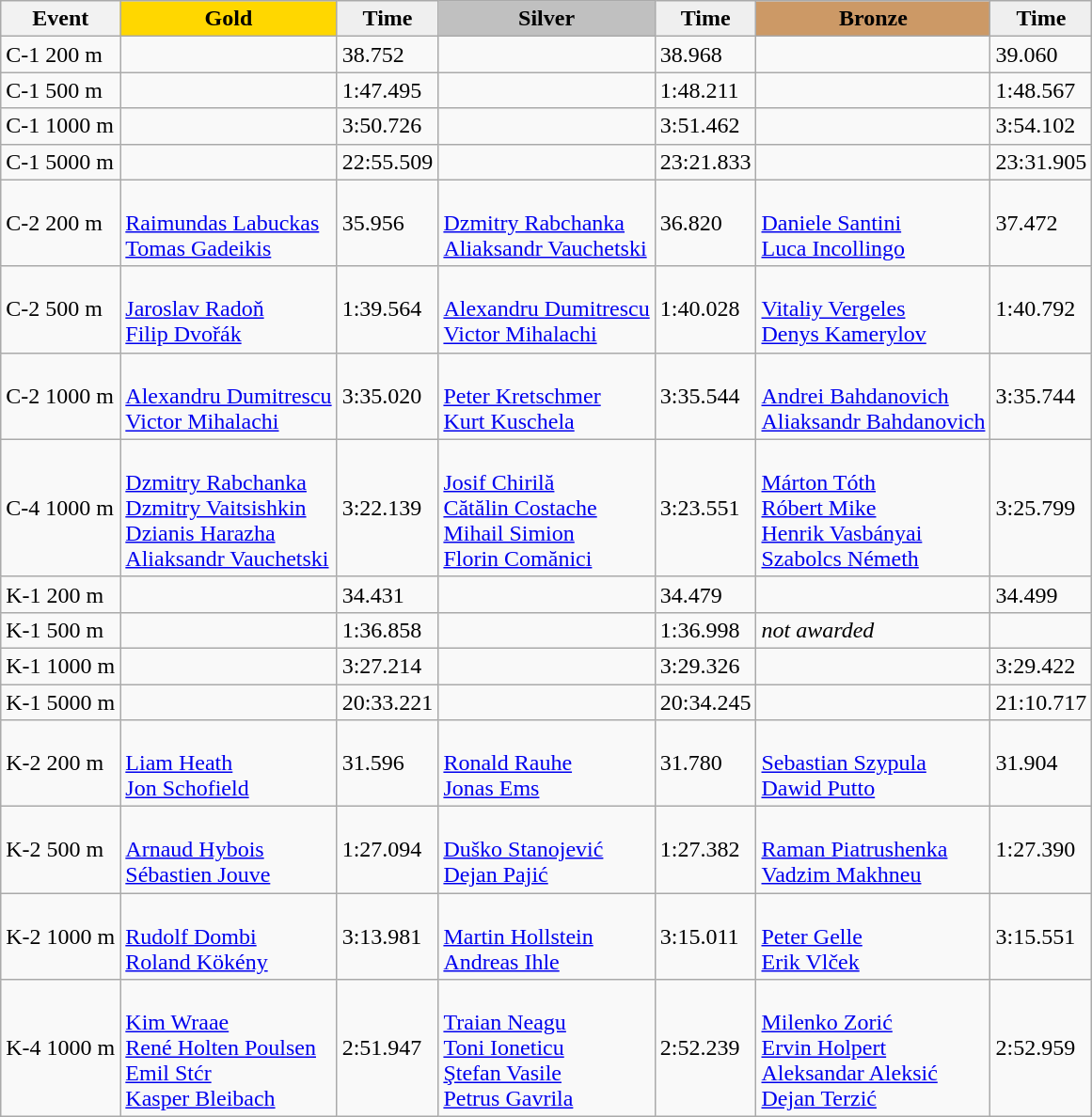<table class="wikitable">
<tr>
<th>Event</th>
<td align=center bgcolor="gold"><strong>Gold</strong></td>
<td align=center bgcolor="EFEFEF"><strong>Time</strong></td>
<td align=center bgcolor="silver"><strong>Silver</strong></td>
<td align=center bgcolor="EFEFEF"><strong>Time</strong></td>
<td align=center bgcolor="CC9966"><strong>Bronze</strong></td>
<td align=center bgcolor="EFEFEF"><strong>Time</strong></td>
</tr>
<tr>
<td>C-1 200 m</td>
<td></td>
<td>38.752</td>
<td></td>
<td>38.968</td>
<td></td>
<td>39.060</td>
</tr>
<tr>
<td>C-1 500 m</td>
<td></td>
<td>1:47.495</td>
<td></td>
<td>1:48.211</td>
<td></td>
<td>1:48.567</td>
</tr>
<tr>
<td>C-1 1000 m</td>
<td></td>
<td>3:50.726</td>
<td></td>
<td>3:51.462</td>
<td></td>
<td>3:54.102</td>
</tr>
<tr>
<td>C-1 5000 m</td>
<td></td>
<td>22:55.509</td>
<td></td>
<td>23:21.833</td>
<td></td>
<td>23:31.905</td>
</tr>
<tr>
<td>C-2 200 m</td>
<td><br><a href='#'>Raimundas Labuckas</a><br><a href='#'>Tomas Gadeikis</a></td>
<td>35.956</td>
<td><br><a href='#'>Dzmitry Rabchanka</a><br><a href='#'>Aliaksandr Vauchetski</a></td>
<td>36.820</td>
<td><br><a href='#'>Daniele Santini</a><br><a href='#'>Luca Incollingo</a></td>
<td>37.472</td>
</tr>
<tr>
<td>C-2 500 m</td>
<td><br><a href='#'>Jaroslav Radoň</a><br><a href='#'>Filip Dvořák</a></td>
<td>1:39.564</td>
<td><br><a href='#'>Alexandru Dumitrescu</a><br><a href='#'>Victor Mihalachi</a></td>
<td>1:40.028</td>
<td><br><a href='#'>Vitaliy Vergeles</a><br><a href='#'>Denys Kamerylov</a></td>
<td>1:40.792</td>
</tr>
<tr>
<td>C-2 1000 m</td>
<td><br><a href='#'>Alexandru Dumitrescu</a><br><a href='#'>Victor Mihalachi</a></td>
<td>3:35.020</td>
<td><br><a href='#'>Peter Kretschmer</a><br><a href='#'>Kurt Kuschela</a></td>
<td>3:35.544</td>
<td><br><a href='#'>Andrei Bahdanovich</a><br><a href='#'>Aliaksandr Bahdanovich</a></td>
<td>3:35.744</td>
</tr>
<tr>
<td>C-4 1000 m</td>
<td><br><a href='#'>Dzmitry Rabchanka</a><br><a href='#'>Dzmitry Vaitsishkin</a><br><a href='#'>Dzianis Harazha</a><br><a href='#'>Aliaksandr Vauchetski</a></td>
<td>3:22.139</td>
<td><br><a href='#'>Josif Chirilă</a><br><a href='#'>Cătălin Costache</a><br><a href='#'>Mihail Simion</a><br><a href='#'>Florin Comănici</a></td>
<td>3:23.551</td>
<td><br><a href='#'>Márton Tóth</a><br><a href='#'>Róbert Mike</a><br><a href='#'>Henrik Vasbányai</a><br><a href='#'>Szabolcs Németh</a></td>
<td>3:25.799</td>
</tr>
<tr>
<td>K-1 200 m</td>
<td></td>
<td>34.431</td>
<td></td>
<td>34.479</td>
<td></td>
<td>34.499</td>
</tr>
<tr>
<td>K-1 500 m</td>
<td></td>
<td>1:36.858</td>
<td><br></td>
<td>1:36.998</td>
<td><em>not awarded</em></td>
<td></td>
</tr>
<tr>
<td>K-1 1000 m</td>
<td></td>
<td>3:27.214</td>
<td></td>
<td>3:29.326</td>
<td></td>
<td>3:29.422</td>
</tr>
<tr>
<td>K-1 5000 m</td>
<td></td>
<td>20:33.221</td>
<td></td>
<td>20:34.245</td>
<td></td>
<td>21:10.717</td>
</tr>
<tr>
<td>K-2 200 m</td>
<td><br><a href='#'>Liam Heath</a><br><a href='#'>Jon Schofield</a></td>
<td>31.596</td>
<td><br><a href='#'>Ronald Rauhe</a><br><a href='#'>Jonas Ems</a></td>
<td>31.780</td>
<td><br><a href='#'>Sebastian Szypula</a><br><a href='#'>Dawid Putto</a></td>
<td>31.904</td>
</tr>
<tr>
<td>K-2 500 m</td>
<td><br><a href='#'>Arnaud Hybois</a><br><a href='#'>Sébastien Jouve</a></td>
<td>1:27.094</td>
<td><br><a href='#'>Duško Stanojević</a><br><a href='#'>Dejan Pajić</a></td>
<td>1:27.382</td>
<td><br><a href='#'>Raman Piatrushenka</a><br><a href='#'>Vadzim Makhneu</a></td>
<td>1:27.390</td>
</tr>
<tr>
<td>K-2 1000 m</td>
<td><br><a href='#'>Rudolf Dombi</a><br><a href='#'>Roland Kökény</a></td>
<td>3:13.981</td>
<td><br><a href='#'>Martin Hollstein</a><br><a href='#'>Andreas Ihle</a></td>
<td>3:15.011</td>
<td><br><a href='#'>Peter Gelle</a><br><a href='#'>Erik Vlček</a></td>
<td>3:15.551</td>
</tr>
<tr>
<td>K-4 1000 m</td>
<td><br><a href='#'>Kim Wraae</a><br><a href='#'>René Holten Poulsen</a><br><a href='#'>Emil Stćr</a><br><a href='#'>Kasper Bleibach</a></td>
<td>2:51.947</td>
<td><br><a href='#'>Traian Neagu</a><br><a href='#'>Toni Ioneticu</a><br><a href='#'>Ştefan Vasile</a><br><a href='#'>Petrus Gavrila</a></td>
<td>2:52.239</td>
<td><br><a href='#'>Milenko Zorić</a><br><a href='#'>Ervin Holpert</a><br><a href='#'>Aleksandar Aleksić</a><br><a href='#'>Dejan Terzić</a></td>
<td>2:52.959</td>
</tr>
</table>
